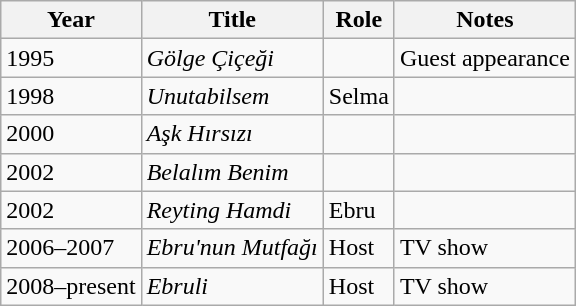<table class="wikitable sortable">
<tr>
<th>Year</th>
<th>Title</th>
<th>Role</th>
<th class="unsortable">Notes</th>
</tr>
<tr>
<td>1995</td>
<td><em>Gölge Çiçeği</em></td>
<td></td>
<td>Guest appearance</td>
</tr>
<tr>
<td>1998</td>
<td><em>Unutabilsem</em></td>
<td>Selma</td>
<td></td>
</tr>
<tr>
<td>2000</td>
<td><em>Aşk Hırsızı</em></td>
<td></td>
<td></td>
</tr>
<tr>
<td>2002</td>
<td><em>Belalım Benim</em></td>
<td></td>
<td></td>
</tr>
<tr>
<td>2002</td>
<td><em>Reyting Hamdi</em></td>
<td>Ebru</td>
<td></td>
</tr>
<tr>
<td>2006–2007</td>
<td><em>Ebru'nun Mutfağı</em></td>
<td>Host</td>
<td>TV show</td>
</tr>
<tr>
<td>2008–present</td>
<td><em>Ebruli</em></td>
<td>Host</td>
<td>TV show</td>
</tr>
</table>
